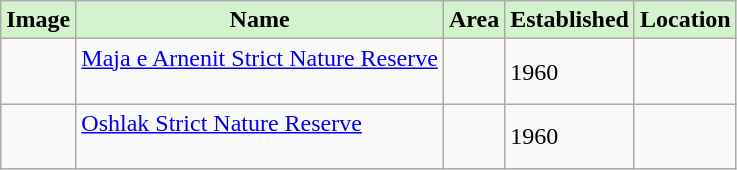<table class="wikitable">
<tr>
<th style=background:#D4F2CE;><strong>Image</strong></th>
<th style=background:#D4F2CE;><strong>Name</strong></th>
<th style=background:#D4F2CE;><strong>Area</strong></th>
<th style=background:#D4F2CE;><strong>Established</strong></th>
<th style=background:#D4F2CE;><strong>Location</strong></th>
</tr>
<tr>
<td></td>
<td><a href='#'>Maja e Arnenit Strict Nature Reserve</a> <br> <em></em> <br> </td>
<td></td>
<td>1960</td>
<td></td>
</tr>
<tr>
<td></td>
<td><a href='#'>Oshlak Strict Nature Reserve</a> <br> <em></em> <br> </td>
<td></td>
<td>1960</td>
<td></td>
</tr>
</table>
